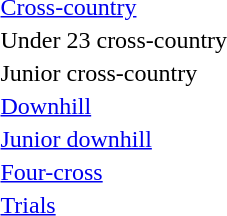<table>
<tr>
<td><a href='#'>Cross-country</a></td>
<td></td>
<td></td>
<td></td>
</tr>
<tr>
<td>Under 23 cross-country</td>
<td></td>
<td></td>
<td></td>
</tr>
<tr>
<td>Junior cross-country</td>
<td></td>
<td></td>
<td></td>
</tr>
<tr>
<td><a href='#'>Downhill</a></td>
<td></td>
<td></td>
<td></td>
</tr>
<tr>
<td><a href='#'>Junior downhill</a></td>
<td></td>
<td></td>
<td></td>
</tr>
<tr>
<td><a href='#'>Four-cross</a></td>
<td></td>
<td></td>
<td></td>
</tr>
<tr>
<td><a href='#'>Trials</a></td>
<td></td>
<td></td>
<td></td>
</tr>
</table>
